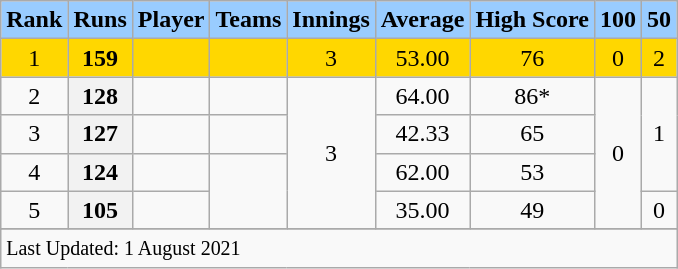<table class="wikitable plainrowheaders sortable">
<tr>
<th scope=col style="background:#9cf;">Rank</th>
<th scope=col style="background:#9cf;">Runs</th>
<th scope=col style="background:#9cf;">Player</th>
<th scope=col style="background:#9cf;">Teams</th>
<th scope=col style="background:#9cf;">Innings</th>
<th scope=col style="background:#9cf;">Average</th>
<th scope=col style="background:#9cf;">High Score</th>
<th scope=col style="background:#9cf;">100</th>
<th scope=col style="background:#9cf;">50</th>
</tr>
<tr>
<td style="text-align:center; background:gold;">1</td>
<th scope="row"  style="text-align:center; background:gold;"><strong>159</strong></th>
<td style="background:gold;"></td>
<td style="text-align:center; background:gold;"></td>
<td style="text-align:center; background:gold;">3</td>
<td style="text-align:center; background:gold;">53.00</td>
<td style="text-align:center; background:gold;">76</td>
<td style="text-align:center; background:gold;">0</td>
<td style="text-align:center; background:gold;">2</td>
</tr>
<tr>
<td align=center>2</td>
<th scope=row style=text-align:center;><strong>128</strong></th>
<td></td>
<td align=center></td>
<td align=center rowspan=4>3</td>
<td align=center>64.00</td>
<td align=center>86*</td>
<td align=center rowspan=4>0</td>
<td align=center rowspan=3>1</td>
</tr>
<tr>
<td align=center>3</td>
<th scope=row style=text-align:center;><strong>127</strong></th>
<td></td>
<td align=center></td>
<td align=center>42.33</td>
<td align=center>65</td>
</tr>
<tr>
<td align=center>4</td>
<th scope=row style=text-align:center;><strong>124</strong></th>
<td></td>
<td align=center rowspan=2></td>
<td align=center>62.00</td>
<td align=center>53</td>
</tr>
<tr>
<td align=center>5</td>
<th scope=row style=text-align:center;><strong>105</strong></th>
<td></td>
<td align=center>35.00</td>
<td align=center>49</td>
<td align=center>0</td>
</tr>
<tr>
</tr>
<tr class=sortbottom>
<td colspan=9><small>Last Updated: 1 August 2021</small></td>
</tr>
</table>
